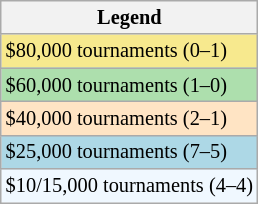<table class="wikitable" style="font-size:85%">
<tr>
<th>Legend</th>
</tr>
<tr style="background:#f7e98e;">
<td>$80,000 tournaments (0–1)</td>
</tr>
<tr style="background:#addfad;">
<td>$60,000 tournaments (1–0)</td>
</tr>
<tr style="background:#ffe4c4;">
<td>$40,000 tournaments (2–1)</td>
</tr>
<tr style="background:lightblue;">
<td>$25,000 tournaments (7–5)</td>
</tr>
<tr style="background:#f0f8ff;">
<td>$10/15,000 tournaments (4–4)</td>
</tr>
</table>
